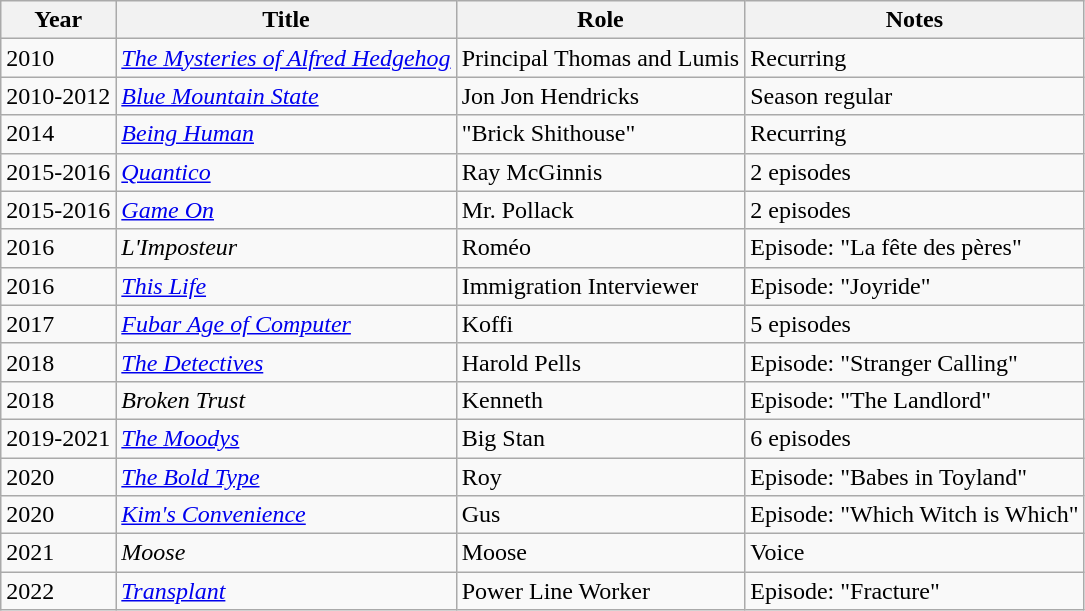<table class="wikitable sortable">
<tr>
<th>Year</th>
<th>Title</th>
<th>Role</th>
<th class="unsortable">Notes</th>
</tr>
<tr Are you Afraid of the dark>
<td>2010</td>
<td data-sort-value="Mysteries of Alfred Hedgehog, The"><em><a href='#'>The Mysteries of Alfred Hedgehog</a></em></td>
<td>Principal Thomas and Lumis</td>
<td>Recurring</td>
</tr>
<tr>
<td>2010-2012</td>
<td><em><a href='#'>Blue Mountain State</a></em></td>
<td>Jon Jon Hendricks</td>
<td>Season regular</td>
</tr>
<tr>
<td>2014</td>
<td><em><a href='#'>Being Human</a></em></td>
<td>"Brick Shithouse"</td>
<td>Recurring</td>
</tr>
<tr>
<td>2015-2016</td>
<td><em><a href='#'>Quantico</a></em></td>
<td>Ray McGinnis</td>
<td>2 episodes</td>
</tr>
<tr>
<td>2015-2016</td>
<td><em><a href='#'>Game On</a></em></td>
<td>Mr. Pollack</td>
<td>2 episodes</td>
</tr>
<tr>
<td>2016</td>
<td><em>L'Imposteur</em></td>
<td>Roméo</td>
<td>Episode: "La fête des pères"</td>
</tr>
<tr>
<td>2016</td>
<td><em><a href='#'>This Life</a></em></td>
<td>Immigration Interviewer</td>
<td>Episode: "Joyride"</td>
</tr>
<tr>
<td>2017</td>
<td><em><a href='#'>Fubar Age of Computer</a></em></td>
<td>Koffi</td>
<td>5 episodes</td>
</tr>
<tr>
<td>2018</td>
<td data-sort-value="Detectives, The"><em><a href='#'>The Detectives</a></em></td>
<td>Harold Pells</td>
<td>Episode: "Stranger Calling"</td>
</tr>
<tr>
<td>2018</td>
<td><em>Broken Trust</em></td>
<td>Kenneth</td>
<td>Episode: "The Landlord"</td>
</tr>
<tr>
<td>2019-2021</td>
<td data-sort-value="Moodys, The"><em><a href='#'>The Moodys</a></em></td>
<td>Big Stan</td>
<td>6 episodes</td>
</tr>
<tr>
<td>2020</td>
<td data-sort-value="Bold Type, The"><em><a href='#'>The Bold Type</a></em></td>
<td>Roy</td>
<td>Episode: "Babes in Toyland"</td>
</tr>
<tr>
<td>2020</td>
<td><em><a href='#'>Kim's Convenience</a></em></td>
<td>Gus</td>
<td>Episode: "Which Witch is Which"</td>
</tr>
<tr>
<td>2021</td>
<td><em>Moose</em></td>
<td>Moose</td>
<td>Voice</td>
</tr>
<tr>
<td>2022</td>
<td><em><a href='#'>Transplant</a></em></td>
<td>Power Line Worker</td>
<td>Episode: "Fracture"</td>
</tr>
</table>
